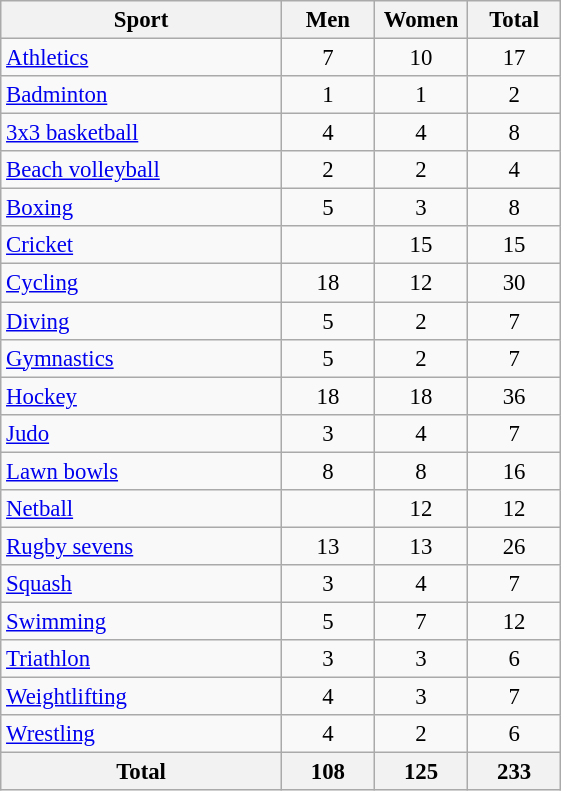<table class="wikitable sortable" style="text-align:center; font-size: 95%;">
<tr>
<th width=180>Sport</th>
<th width=55>Men</th>
<th width=55>Women</th>
<th width=55>Total</th>
</tr>
<tr>
<td align=left><a href='#'>Athletics</a></td>
<td>7</td>
<td>10</td>
<td>17</td>
</tr>
<tr>
<td align=left><a href='#'>Badminton</a></td>
<td>1</td>
<td>1</td>
<td>2</td>
</tr>
<tr>
<td align=left><a href='#'>3x3 basketball</a></td>
<td>4</td>
<td>4</td>
<td>8</td>
</tr>
<tr>
<td align=left><a href='#'>Beach volleyball</a></td>
<td>2</td>
<td>2</td>
<td>4</td>
</tr>
<tr>
<td align=left><a href='#'>Boxing</a></td>
<td>5</td>
<td>3</td>
<td>8</td>
</tr>
<tr>
<td align=left><a href='#'>Cricket</a></td>
<td></td>
<td>15</td>
<td>15</td>
</tr>
<tr>
<td align=left><a href='#'>Cycling</a></td>
<td>18</td>
<td>12</td>
<td>30</td>
</tr>
<tr>
<td align=left><a href='#'>Diving</a></td>
<td>5</td>
<td>2</td>
<td>7</td>
</tr>
<tr>
<td align=left><a href='#'>Gymnastics</a></td>
<td>5</td>
<td>2</td>
<td>7</td>
</tr>
<tr>
<td align=left><a href='#'>Hockey</a></td>
<td>18</td>
<td>18</td>
<td>36</td>
</tr>
<tr>
<td align=left><a href='#'>Judo</a></td>
<td>3</td>
<td>4</td>
<td>7</td>
</tr>
<tr>
<td align=left><a href='#'>Lawn bowls</a></td>
<td>8</td>
<td>8</td>
<td>16</td>
</tr>
<tr>
<td align=left><a href='#'>Netball</a></td>
<td></td>
<td>12</td>
<td>12</td>
</tr>
<tr>
<td align=left><a href='#'>Rugby sevens</a></td>
<td>13</td>
<td>13</td>
<td>26</td>
</tr>
<tr>
<td align=left><a href='#'>Squash</a></td>
<td>3</td>
<td>4</td>
<td>7</td>
</tr>
<tr>
<td align=left><a href='#'>Swimming</a></td>
<td>5</td>
<td>7</td>
<td>12</td>
</tr>
<tr>
<td align=left><a href='#'>Triathlon</a></td>
<td>3</td>
<td>3</td>
<td>6</td>
</tr>
<tr>
<td align=left><a href='#'>Weightlifting</a></td>
<td>4</td>
<td>3</td>
<td>7</td>
</tr>
<tr>
<td align=left><a href='#'>Wrestling</a></td>
<td>4</td>
<td>2</td>
<td>6</td>
</tr>
<tr>
<th>Total</th>
<th>108</th>
<th>125</th>
<th>233</th>
</tr>
</table>
